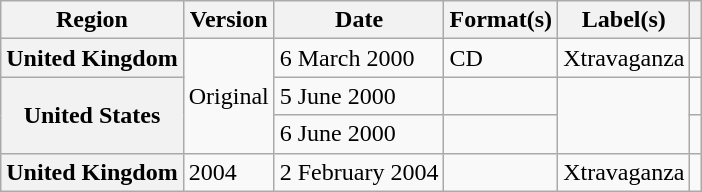<table class="wikitable plainrowheaders">
<tr>
<th scope="col">Region</th>
<th scope="col">Version</th>
<th scope="col">Date</th>
<th scope="col">Format(s)</th>
<th scope="col">Label(s)</th>
<th scope="col"></th>
</tr>
<tr>
<th scope="row">United Kingdom</th>
<td rowspan="3">Original</td>
<td>6 March 2000</td>
<td>CD</td>
<td>Xtravaganza</td>
<td align="center"></td>
</tr>
<tr>
<th scope="row" rowspan="2">United States</th>
<td>5 June 2000</td>
<td></td>
<td rowspan="2"></td>
<td align="center"></td>
</tr>
<tr>
<td>6 June 2000</td>
<td></td>
<td align="center"></td>
</tr>
<tr>
<th scope="row">United Kingdom</th>
<td>2004</td>
<td>2 February 2004</td>
<td></td>
<td>Xtravaganza</td>
<td align="center"></td>
</tr>
</table>
